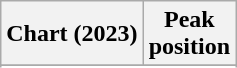<table class="wikitable sortable plainrowheaders" style="text-align:center">
<tr>
<th scope="col">Chart (2023)</th>
<th scope="col">Peak<br>position</th>
</tr>
<tr>
</tr>
<tr>
</tr>
<tr>
</tr>
</table>
